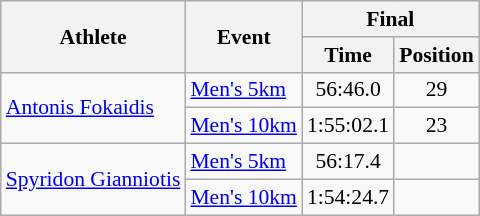<table class="wikitable" border="1" style="font-size:90%">
<tr>
<th rowspan=2>Athlete</th>
<th rowspan=2>Event</th>
<th colspan=2>Final</th>
</tr>
<tr>
<th>Time</th>
<th>Position</th>
</tr>
<tr>
<td rowspan=2><a href='#'>Antonis Fokaidis</a></td>
<td><a href='#'>Men's 5km</a></td>
<td align=center>56:46.0</td>
<td align=center>29</td>
</tr>
<tr>
<td><a href='#'>Men's 10km</a></td>
<td align=center>1:55:02.1</td>
<td align=center>23</td>
</tr>
<tr>
<td rowspan=2><a href='#'>Spyridon Gianniotis</a></td>
<td><a href='#'>Men's 5km</a></td>
<td align=center>56:17.4</td>
<td align=center></td>
</tr>
<tr>
<td><a href='#'>Men's 10km</a></td>
<td align=center>1:54:24.7</td>
<td align=center></td>
</tr>
</table>
